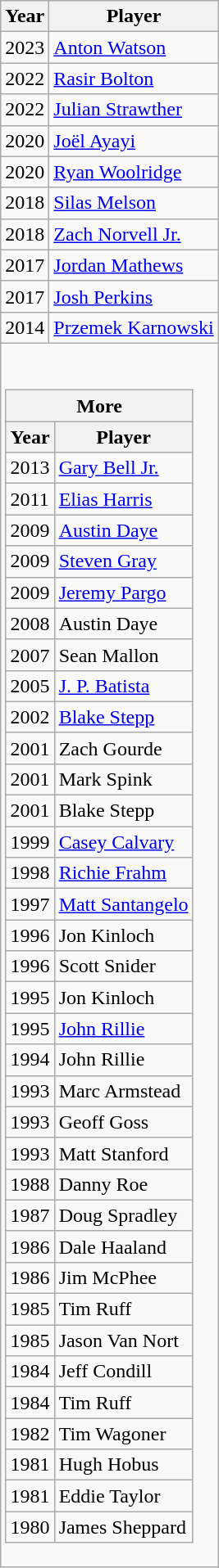<table class="wikitable outercollapse">
<tr>
<th>Year</th>
<th>Player</th>
</tr>
<tr>
<td>2023</td>
<td><a href='#'>Anton Watson</a></td>
</tr>
<tr>
<td>2022</td>
<td><a href='#'>Rasir Bolton</a></td>
</tr>
<tr>
<td>2022</td>
<td><a href='#'>Julian Strawther</a></td>
</tr>
<tr>
<td>2020</td>
<td><a href='#'>Joël Ayayi</a></td>
</tr>
<tr>
<td>2020</td>
<td><a href='#'>Ryan Woolridge</a></td>
</tr>
<tr>
<td>2018</td>
<td><a href='#'>Silas Melson</a></td>
</tr>
<tr>
<td>2018</td>
<td><a href='#'>Zach Norvell Jr.</a></td>
</tr>
<tr>
<td>2017</td>
<td><a href='#'>Jordan Mathews</a></td>
</tr>
<tr>
<td>2017</td>
<td><a href='#'>Josh Perkins</a></td>
</tr>
<tr>
<td>2014</td>
<td><a href='#'>Przemek Karnowski</a></td>
</tr>
<tr>
<td colspan="2"><br><table class="wikitable collapsible innercollapse">
<tr>
<th colspan="2">More</th>
</tr>
<tr>
<th>Year</th>
<th>Player</th>
</tr>
<tr>
<td>2013</td>
<td><a href='#'>Gary Bell Jr.</a></td>
</tr>
<tr>
<td>2011</td>
<td><a href='#'>Elias Harris</a></td>
</tr>
<tr>
<td>2009</td>
<td><a href='#'>Austin Daye</a></td>
</tr>
<tr>
<td>2009</td>
<td><a href='#'>Steven Gray</a></td>
</tr>
<tr>
<td>2009</td>
<td><a href='#'>Jeremy Pargo</a></td>
</tr>
<tr>
<td>2008</td>
<td>Austin Daye</td>
</tr>
<tr>
<td>2007</td>
<td>Sean Mallon</td>
</tr>
<tr>
<td>2005</td>
<td><a href='#'>J. P. Batista</a></td>
</tr>
<tr>
<td>2002</td>
<td><a href='#'>Blake Stepp</a></td>
</tr>
<tr>
<td>2001</td>
<td>Zach Gourde</td>
</tr>
<tr>
<td>2001</td>
<td>Mark Spink</td>
</tr>
<tr>
<td>2001</td>
<td>Blake Stepp</td>
</tr>
<tr>
<td>1999</td>
<td><a href='#'>Casey Calvary</a></td>
</tr>
<tr>
<td>1998</td>
<td><a href='#'>Richie Frahm</a></td>
</tr>
<tr>
<td>1997</td>
<td><a href='#'>Matt Santangelo</a></td>
</tr>
<tr>
<td>1996</td>
<td>Jon Kinloch</td>
</tr>
<tr>
<td>1996</td>
<td>Scott Snider</td>
</tr>
<tr>
<td>1995</td>
<td>Jon Kinloch</td>
</tr>
<tr>
<td>1995</td>
<td><a href='#'>John Rillie</a></td>
</tr>
<tr>
<td>1994</td>
<td>John Rillie</td>
</tr>
<tr>
<td>1993</td>
<td>Marc Armstead</td>
</tr>
<tr>
<td>1993</td>
<td>Geoff Goss</td>
</tr>
<tr>
<td>1993</td>
<td>Matt Stanford</td>
</tr>
<tr>
<td>1988</td>
<td>Danny Roe</td>
</tr>
<tr>
<td>1987</td>
<td>Doug Spradley</td>
</tr>
<tr>
<td>1986</td>
<td>Dale Haaland</td>
</tr>
<tr>
<td>1986</td>
<td>Jim McPhee</td>
</tr>
<tr>
<td>1985</td>
<td>Tim Ruff</td>
</tr>
<tr>
<td>1985</td>
<td>Jason Van Nort</td>
</tr>
<tr>
<td>1984</td>
<td>Jeff Condill</td>
</tr>
<tr>
<td>1984</td>
<td>Tim Ruff</td>
</tr>
<tr>
<td>1982</td>
<td>Tim Wagoner</td>
</tr>
<tr>
<td>1981</td>
<td>Hugh Hobus</td>
</tr>
<tr>
<td>1981</td>
<td>Eddie Taylor</td>
</tr>
<tr>
<td>1980</td>
<td>James Sheppard</td>
</tr>
</table>
</td>
</tr>
</table>
